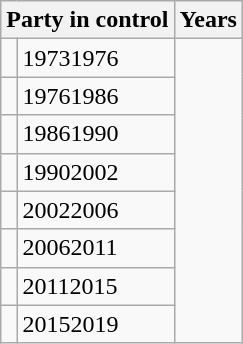<table class="wikitable">
<tr>
<th colspan="2">Party in control</th>
<th>Years</th>
</tr>
<tr>
<td></td>
<td>19731976</td>
</tr>
<tr>
<td></td>
<td>19761986</td>
</tr>
<tr>
<td></td>
<td>19861990</td>
</tr>
<tr>
<td></td>
<td>19902002</td>
</tr>
<tr>
<td></td>
<td>20022006</td>
</tr>
<tr>
<td></td>
<td>20062011</td>
</tr>
<tr>
<td></td>
<td>20112015</td>
</tr>
<tr>
<td></td>
<td>20152019</td>
</tr>
</table>
